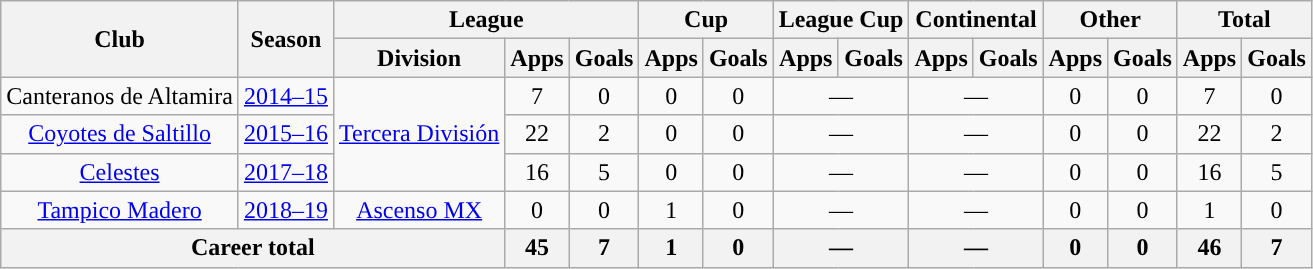<table class="wikitable" style="text-align:center">
<tr>
<th rowspan="2">Club</th>
<th rowspan="2">Season</th>
<th colspan="3">League</th>
<th colspan="2">Cup</th>
<th colspan="2">League Cup</th>
<th colspan="2">Continental</th>
<th colspan="2">Other</th>
<th colspan="2">Total</th>
</tr>
<tr>
<th>Division</th>
<th>Apps</th>
<th>Goals</th>
<th>Apps</th>
<th>Goals</th>
<th>Apps</th>
<th>Goals</th>
<th>Apps</th>
<th>Goals</th>
<th>Apps</th>
<th>Goals</th>
<th>Apps</th>
<th>Goals</th>
</tr>
<tr>
<td rowspan="1">Canteranos de Altamira</td>
<td><a href='#'>2014–15</a></td>
<td rowspan="3"><a href='#'>Tercera División</a></td>
<td>7</td>
<td>0</td>
<td>0</td>
<td>0</td>
<td colspan="2">—</td>
<td colspan="2">—</td>
<td>0</td>
<td>0</td>
<td>7</td>
<td>0</td>
</tr>
<tr>
<td rowspan="1"><a href='#'>Coyotes de Saltillo</a></td>
<td><a href='#'>2015–16</a></td>
<td>22</td>
<td>2</td>
<td>0</td>
<td>0</td>
<td colspan="2">—</td>
<td colspan="2">—</td>
<td>0</td>
<td>0</td>
<td>22</td>
<td>2</td>
</tr>
<tr>
<td rowspan="1"><a href='#'>Celestes</a></td>
<td><a href='#'>2017–18</a></td>
<td>16</td>
<td>5</td>
<td>0</td>
<td>0</td>
<td colspan="2">—</td>
<td colspan="2">—</td>
<td>0</td>
<td>0</td>
<td>16</td>
<td>5</td>
</tr>
<tr>
<td rowspan="1"><a href='#'>Tampico Madero</a></td>
<td><a href='#'>2018–19</a></td>
<td rowspan="1"><a href='#'>Ascenso MX</a></td>
<td>0</td>
<td>0</td>
<td>1</td>
<td>0</td>
<td colspan="2">—</td>
<td colspan="2">—</td>
<td>0</td>
<td>0</td>
<td>1</td>
<td>0</td>
</tr>
<tr>
<th colspan="3">Career total</th>
<th>45</th>
<th>7</th>
<th>1</th>
<th>0</th>
<th colspan="2">—</th>
<th colspan="2">—</th>
<th>0</th>
<th>0</th>
<th>46</th>
<th>7</th>
</tr>
</table>
